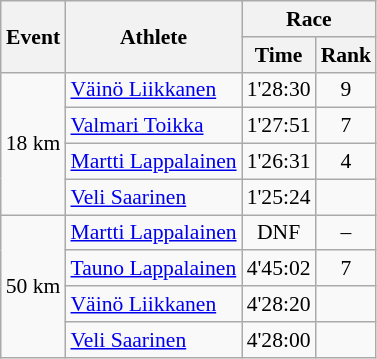<table class="wikitable" border="1" style="font-size:90%">
<tr>
<th rowspan=2>Event</th>
<th rowspan=2>Athlete</th>
<th colspan=2>Race</th>
</tr>
<tr>
<th>Time</th>
<th>Rank</th>
</tr>
<tr>
<td rowspan=4>18 km</td>
<td><a href='#'>Väinö Liikkanen</a></td>
<td align=center>1'28:30</td>
<td align=center>9</td>
</tr>
<tr>
<td><a href='#'>Valmari Toikka</a></td>
<td align=center>1'27:51</td>
<td align=center>7</td>
</tr>
<tr>
<td><a href='#'>Martti Lappalainen</a></td>
<td align=center>1'26:31</td>
<td align=center>4</td>
</tr>
<tr>
<td><a href='#'>Veli Saarinen</a></td>
<td align=center>1'25:24</td>
<td align=center></td>
</tr>
<tr>
<td rowspan=4>50 km</td>
<td><a href='#'>Martti Lappalainen</a></td>
<td align=center>DNF</td>
<td align=center>–</td>
</tr>
<tr>
<td><a href='#'>Tauno Lappalainen</a></td>
<td align=center>4'45:02</td>
<td align=center>7</td>
</tr>
<tr>
<td><a href='#'>Väinö Liikkanen</a></td>
<td align=center>4'28:20</td>
<td align=center></td>
</tr>
<tr>
<td><a href='#'>Veli Saarinen</a></td>
<td align=center>4'28:00</td>
<td align=center></td>
</tr>
</table>
